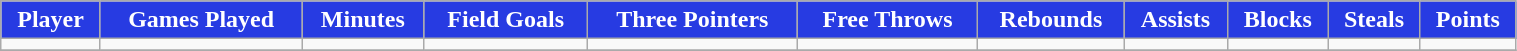<table class="wikitable" width="80%">
<tr align="center"  style="background:#273BE2; color:#FFFFFF;">
<td><strong>Player</strong></td>
<td><strong>Games Played</strong></td>
<td><strong>Minutes</strong></td>
<td><strong>Field Goals</strong></td>
<td><strong>Three Pointers</strong></td>
<td><strong>Free Throws</strong></td>
<td><strong>Rebounds</strong></td>
<td><strong>Assists</strong></td>
<td><strong>Blocks</strong></td>
<td><strong>Steals</strong></td>
<td><strong>Points</strong></td>
</tr>
<tr align="center" bgcolor="">
<td></td>
<td></td>
<td></td>
<td></td>
<td></td>
<td></td>
<td></td>
<td></td>
<td></td>
<td></td>
<td></td>
</tr>
<tr align="center" bgcolor="">
</tr>
</table>
